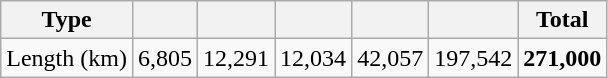<table class="sortable wikitable" style="text-align:center;" style="font-size: 100%">
<tr>
<th>Type</th>
<th></th>
<th></th>
<th></th>
<th></th>
<th></th>
<th><strong>Total</strong></th>
</tr>
<tr>
<td>Length (km)</td>
<td>6,805</td>
<td>12,291</td>
<td>12,034</td>
<td>42,057</td>
<td>197,542</td>
<td><strong>271,000</strong></td>
</tr>
</table>
